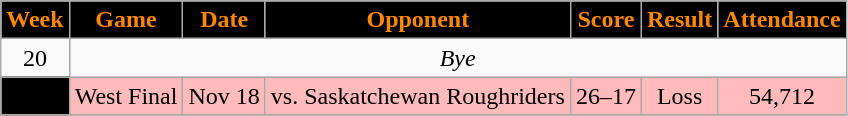<table class="wikitable sortable">
<tr>
<th style="background:black;color:#FF8800;">Week</th>
<th style="background:black;color:#FF8800;">Game</th>
<th style="background:black;color:#FF8800;">Date</th>
<th style="background:black;color:#FF8800;">Opponent</th>
<th style="background:black;color:#FF8800;">Score</th>
<th style="background:black;color:#FF8800;">Result</th>
<th style="background:black;color:#FF8800;">Attendance</th>
</tr>
<tr align="center">
<td>20</td>
<td colspan="7"><em>Bye</em></td>
</tr>
<tr align="center" bgcolor="#ffbbbb">
<td style="text-align:center; background:black;"><span><strong>21</strong></span></td>
<td>West Final</td>
<td>Nov 18</td>
<td>vs. Saskatchewan Roughriders</td>
<td>26–17</td>
<td>Loss</td>
<td>54,712</td>
</tr>
<tr>
</tr>
</table>
